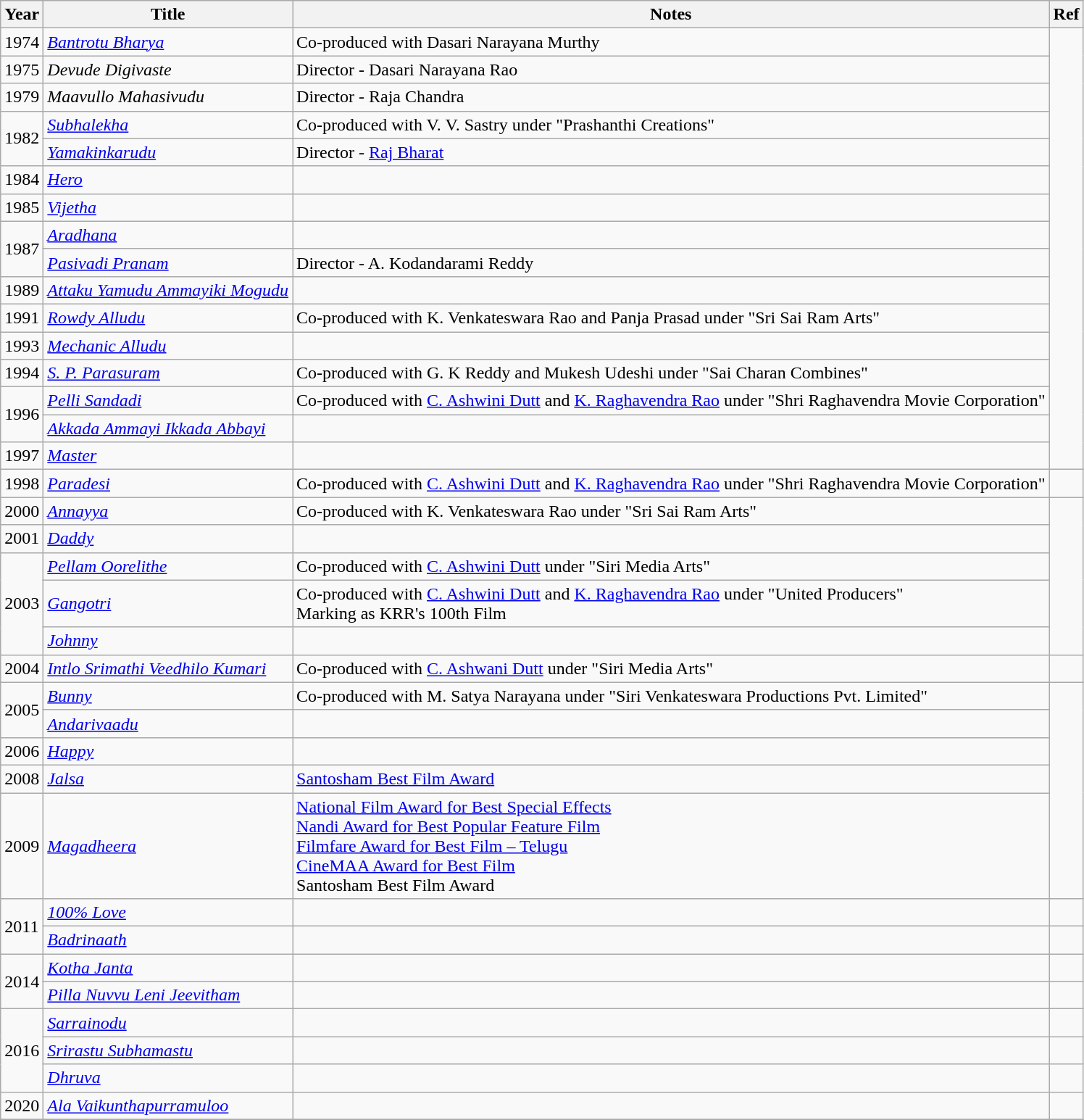<table class="wikitable sortable">
<tr>
<th>Year</th>
<th>Title</th>
<th class="unsortable">Notes</th>
<th>Ref</th>
</tr>
<tr>
<td>1974</td>
<td><em><a href='#'>Bantrotu Bharya</a></em></td>
<td>Co-produced with Dasari Narayana Murthy</td>
<td rowspan="16"></td>
</tr>
<tr>
<td>1975</td>
<td><em>Devude Digivaste</em></td>
<td>Director - Dasari Narayana Rao</td>
</tr>
<tr>
<td>1979</td>
<td><em>Maavullo Mahasivudu</em></td>
<td>Director - Raja Chandra</td>
</tr>
<tr>
<td rowspan="2">1982</td>
<td><em><a href='#'>Subhalekha</a></em></td>
<td>Co-produced with V. V. Sastry under "Prashanthi Creations"</td>
</tr>
<tr>
<td><em><a href='#'>Yamakinkarudu</a></em></td>
<td>Director -  <a href='#'>Raj Bharat</a></td>
</tr>
<tr>
<td>1984</td>
<td><em><a href='#'>Hero</a></em></td>
<td></td>
</tr>
<tr>
<td>1985</td>
<td><em><a href='#'>Vijetha</a></em></td>
<td></td>
</tr>
<tr>
<td rowspan="2">1987</td>
<td><em><a href='#'>Aradhana</a></em></td>
<td></td>
</tr>
<tr>
<td><em><a href='#'>Pasivadi Pranam</a></em></td>
<td>Director - A. Kodandarami Reddy</td>
</tr>
<tr>
<td>1989</td>
<td><em><a href='#'>Attaku Yamudu Ammayiki Mogudu</a></em></td>
<td></td>
</tr>
<tr>
<td>1991</td>
<td><em><a href='#'>Rowdy Alludu</a></em></td>
<td>Co-produced with K. Venkateswara Rao and Panja Prasad under "Sri Sai Ram Arts"</td>
</tr>
<tr>
<td>1993</td>
<td><em><a href='#'>Mechanic Alludu</a></em></td>
<td></td>
</tr>
<tr>
<td>1994</td>
<td><em><a href='#'>S. P. Parasuram</a></em></td>
<td>Co-produced with G. K Reddy and Mukesh Udeshi under "Sai Charan Combines"</td>
</tr>
<tr>
<td rowspan="2">1996</td>
<td><em><a href='#'>Pelli Sandadi</a></em></td>
<td>Co-produced with <a href='#'>C. Ashwini Dutt</a> and <a href='#'>K. Raghavendra Rao</a> under "Shri Raghavendra Movie Corporation"</td>
</tr>
<tr>
<td><em><a href='#'>Akkada Ammayi Ikkada Abbayi</a></em></td>
<td></td>
</tr>
<tr>
<td>1997</td>
<td><em><a href='#'>Master</a></em></td>
<td></td>
</tr>
<tr>
<td>1998</td>
<td><em><a href='#'>Paradesi</a></em></td>
<td>Co-produced with <a href='#'>C. Ashwini Dutt</a> and <a href='#'>K. Raghavendra Rao</a> under "Shri Raghavendra Movie Corporation"</td>
<td></td>
</tr>
<tr>
<td>2000</td>
<td><em><a href='#'>Annayya</a></em></td>
<td>Co-produced with K. Venkateswara Rao under "Sri Sai Ram Arts"</td>
<td rowspan="5"></td>
</tr>
<tr>
<td>2001</td>
<td><em><a href='#'>Daddy</a></em></td>
<td></td>
</tr>
<tr>
<td rowspan="3">2003</td>
<td><em><a href='#'>Pellam Oorelithe</a></em></td>
<td>Co-produced with <a href='#'>C. Ashwini Dutt</a> under "Siri Media Arts"</td>
</tr>
<tr>
<td><em><a href='#'>Gangotri</a></em></td>
<td>Co-produced with <a href='#'>C. Ashwini Dutt</a> and <a href='#'>K. Raghavendra Rao</a> under "United Producers"<br>Marking as KRR's 100th Film</td>
</tr>
<tr>
<td><em><a href='#'>Johnny</a></em></td>
<td></td>
</tr>
<tr>
<td>2004</td>
<td><em><a href='#'>Intlo Srimathi Veedhilo Kumari</a></em></td>
<td>Co-produced with <a href='#'>C. Ashwani Dutt</a> under "Siri Media Arts"</td>
<td></td>
</tr>
<tr>
<td rowspan="2">2005</td>
<td><em><a href='#'>Bunny</a></em></td>
<td>Co-produced with M. Satya Narayana under "Siri Venkateswara Productions Pvt. Limited"</td>
<td rowspan="5"></td>
</tr>
<tr>
<td><em><a href='#'>Andarivaadu</a></em></td>
<td></td>
</tr>
<tr>
<td>2006</td>
<td><em><a href='#'>Happy</a></em></td>
<td></td>
</tr>
<tr>
<td>2008</td>
<td><em><a href='#'>Jalsa</a></em></td>
<td><a href='#'>Santosham Best Film Award</a></td>
</tr>
<tr>
<td>2009</td>
<td><em><a href='#'>Magadheera</a></em></td>
<td><a href='#'>National Film Award for Best Special Effects</a><br><a href='#'>Nandi Award for Best Popular Feature Film</a><br><a href='#'>Filmfare Award for Best Film – Telugu</a><br><a href='#'>CineMAA Award for Best Film</a><br>Santosham Best Film Award</td>
</tr>
<tr>
<td rowspan="2">2011</td>
<td><em><a href='#'>100% Love</a></em></td>
<td></td>
<td></td>
</tr>
<tr>
<td><em><a href='#'>Badrinaath</a></em></td>
<td></td>
<td></td>
</tr>
<tr>
<td rowspan="2">2014</td>
<td><em><a href='#'>Kotha Janta</a></em></td>
<td></td>
<td></td>
</tr>
<tr>
<td><em><a href='#'>Pilla Nuvvu Leni Jeevitham</a></em></td>
<td></td>
<td></td>
</tr>
<tr>
<td rowspan="3">2016</td>
<td><em><a href='#'>Sarrainodu</a></em></td>
<td></td>
<td></td>
</tr>
<tr>
<td><em><a href='#'>Srirastu Subhamastu</a></em></td>
<td></td>
<td></td>
</tr>
<tr>
<td><em><a href='#'>Dhruva</a></em></td>
<td></td>
<td></td>
</tr>
<tr>
<td rowspan="1">2020</td>
<td><em><a href='#'>Ala Vaikunthapurramuloo</a></em></td>
<td></td>
<td></td>
</tr>
<tr>
</tr>
</table>
